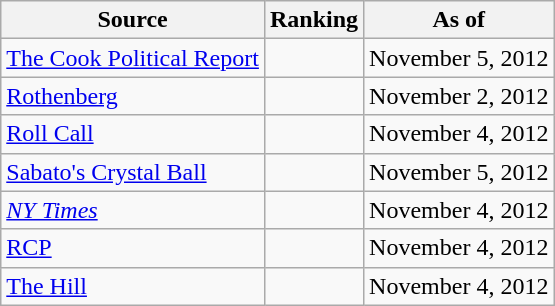<table class="wikitable" style="text-align:center">
<tr>
<th>Source</th>
<th>Ranking</th>
<th>As of</th>
</tr>
<tr>
<td align=left><a href='#'>The Cook Political Report</a></td>
<td></td>
<td>November 5, 2012</td>
</tr>
<tr>
<td align=left><a href='#'>Rothenberg</a></td>
<td></td>
<td>November 2, 2012</td>
</tr>
<tr>
<td align=left><a href='#'>Roll Call</a></td>
<td></td>
<td>November 4, 2012</td>
</tr>
<tr>
<td align=left><a href='#'>Sabato's Crystal Ball</a></td>
<td></td>
<td>November 5, 2012</td>
</tr>
<tr>
<td align=left><a href='#'><em>NY Times</em></a></td>
<td></td>
<td>November 4, 2012</td>
</tr>
<tr>
<td align="left"><a href='#'>RCP</a></td>
<td></td>
<td>November 4, 2012</td>
</tr>
<tr>
<td align=left><a href='#'>The Hill</a></td>
<td></td>
<td>November 4, 2012</td>
</tr>
</table>
